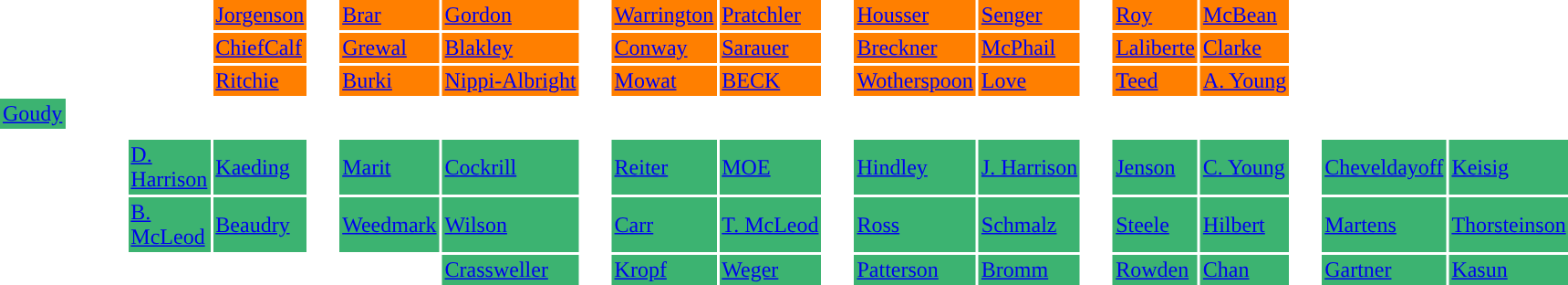<table cellpadding=2>
<tr>
<td></td>
<td style="width:1em"></td>
<td style="width:1em"></td>
<td style="width:1em"></td>
<td bgcolor=FF7F00><a href='#'>Jorgenson</a></td>
<td style="width:1em"></td>
<td bgcolor=FF7F00><a href='#'>Brar</a></td>
<td bgcolor=FF7F00><a href='#'>Gordon</a></td>
<td style="width:1em"></td>
<td bgcolor=FF7F00><a href='#'>Warrington</a></td>
<td bgcolor=FF7F00><a href='#'>Pratchler</a></td>
<td style="width:1em"></td>
<td bgcolor=FF7F00><a href='#'>Housser</a></td>
<td bgcolor=FF7F00><a href='#'>Senger</a></td>
<td style="width:1em"></td>
<td bgcolor=FF7F00><a href='#'>Roy</a></td>
<td bgcolor=FF7F00><a href='#'>McBean</a></td>
<td style="width:1em"></td>
<td style="width:1em"></td>
<td style="width:1em"></td>
</tr>
<tr>
<td></td>
<td style="width:1em"></td>
<td style="width:1em"></td>
<td style="width:1em"></td>
<td bgcolor=FF7F00><a href='#'>ChiefCalf</a></td>
<td style="width:1em"></td>
<td bgcolor=FF7F00><a href='#'>Grewal</a></td>
<td bgcolor=FF7F00><a href='#'>Blakley</a></td>
<td style="width:1em"></td>
<td bgcolor=FF7F00><a href='#'>Conway</a></td>
<td bgcolor=FF7F00><a href='#'>Sarauer</a></td>
<td style="width:1em"></td>
<td bgcolor=FF7F00><a href='#'>Breckner</a></td>
<td bgcolor=FF7F00><a href='#'>McPhail</a></td>
<td style="width:1em"></td>
<td bgcolor=FF7F00><a href='#'>Laliberte</a></td>
<td bgcolor=FF7F00><a href='#'>Clarke</a></td>
<td style="width:1em"></td>
<td style="width:1em"></td>
<td style="width:1em"></td>
</tr>
<tr>
<td></td>
<td style="width:1em"></td>
<td style="width:1em"></td>
<td style="width:1em"></td>
<td bgcolor=FF7F00><a href='#'>Ritchie</a></td>
<td style="width:1em"></td>
<td bgcolor=FF7F00><a href='#'>Burki</a></td>
<td bgcolor=FF7F00><a href='#'>Nippi-Albright</a></td>
<td style="width:1em"></td>
<td bgcolor=FF7F00><a href='#'>Mowat</a></td>
<td bgcolor=FF7F00><a href='#'>BECK</a></td>
<td style="width:1em"></td>
<td bgcolor=FF7F00><a href='#'>Wotherspoon</a></td>
<td bgcolor=FF7F00><a href='#'>Love</a></td>
<td style="width:1em"></td>
<td bgcolor=FF7F00><a href='#'>Teed</a></td>
<td bgcolor=FF7F00><a href='#'>A. Young</a></td>
<td style="width:1em"></td>
<td style="width:1em"></td>
<td style="width:1em"></td>
</tr>
<tr>
<td bgcolor=mediumseagreen><a href='#'>Goudy</a></td>
</tr>
<tr>
<td style="width:1em"></td>
<td style="width:1em"></td>
</tr>
<tr>
<td style="width:1em"></td>
<td style="width:1em"></td>
<td style="width:1em"></td>
<td bgcolor=mediumseagreen><a href='#'>D. Harrison</a></td>
<td bgcolor=mediumseagreen><a href='#'>Kaeding</a></td>
<td style="width:1em"></td>
<td bgcolor=mediumseagreen><a href='#'>Marit</a></td>
<td bgcolor=mediumseagreen><a href='#'>Cockrill</a></td>
<td style="width:1em"></td>
<td bgcolor=mediumseagreen><a href='#'>Reiter</a></td>
<td bgcolor=mediumseagreen><a href='#'>MOE</a></td>
<td style="width:1em"></td>
<td bgcolor=mediumseagreen><a href='#'>Hindley</a></td>
<td bgcolor=mediumseagreen><a href='#'>J. Harrison</a></td>
<td style="width:1em"></td>
<td bgcolor=mediumseagreen><a href='#'>Jenson</a></td>
<td bgcolor=mediumseagreen><a href='#'>C. Young</a></td>
<td style="width:1em'"></td>
<td bgcolor=mediumseagreen><a href='#'>Cheveldayoff</a></td>
<td bgcolor=mediumseagreen><a href='#'>Keisig</a></td>
</tr>
<tr>
<td style="width:1em"></td>
<td style="width:1em"></td>
<td style="width:1em"></td>
<td bgcolor=mediumseagreen><a href='#'>B. McLeod</a></td>
<td bgcolor=mediumseagreen><a href='#'>Beaudry</a></td>
<td style="width:1em"></td>
<td bgcolor=mediumseagreen><a href='#'>Weedmark</a></td>
<td bgcolor=mediumseagreen><a href='#'>Wilson</a></td>
<td style="width:1em"></td>
<td bgcolor=mediumseagreen><a href='#'>Carr</a></td>
<td bgcolor=mediumseagreen><a href='#'>T. McLeod</a></td>
<td style="width:1em"></td>
<td bgcolor=mediumseagreen><a href='#'>Ross</a></td>
<td bgcolor=mediumseagreen><a href='#'>Schmalz</a></td>
<td style="width:1em"></td>
<td bgcolor=mediumseagreen><a href='#'>Steele</a></td>
<td bgcolor=mediumseagreen><a href='#'>Hilbert</a></td>
<td style="width:1em"></td>
<td bgcolor=mediumseagreen><a href='#'>Martens</a></td>
<td bgcolor=mediumseagreen><a href='#'>Thorsteinson</a></td>
</tr>
<tr>
<td style="width:1em"></td>
<td style="width:1em"></td>
<td style="width:1em"></td>
<td style="width:1em"></td>
<td style="width:1em"></td>
<td style="width:1em"></td>
<td style="width:1em"></td>
<td bgcolor=mediumseagreen><a href='#'>Crassweller</a></td>
<td style="width:1em"></td>
<td bgcolor=mediumseagreen><a href='#'>Kropf</a></td>
<td bgcolor=mediumseagreen><a href='#'>Weger</a></td>
<td style="width:1em"></td>
<td bgcolor=mediumseagreen><a href='#'>Patterson</a></td>
<td bgcolor=mediumseagreen><a href='#'>Bromm</a></td>
<td style="width:1em"></td>
<td bgcolor=mediumseagreen><a href='#'>Rowden</a></td>
<td bgcolor=mediumseagreen><a href='#'>Chan</a></td>
<td style="width:1em"></td>
<td bgcolor=mediumseagreen><a href='#'>Gartner</a></td>
<td bgcolor=mediumseagreen><a href='#'>Kasun</a></td>
</tr>
</table>
